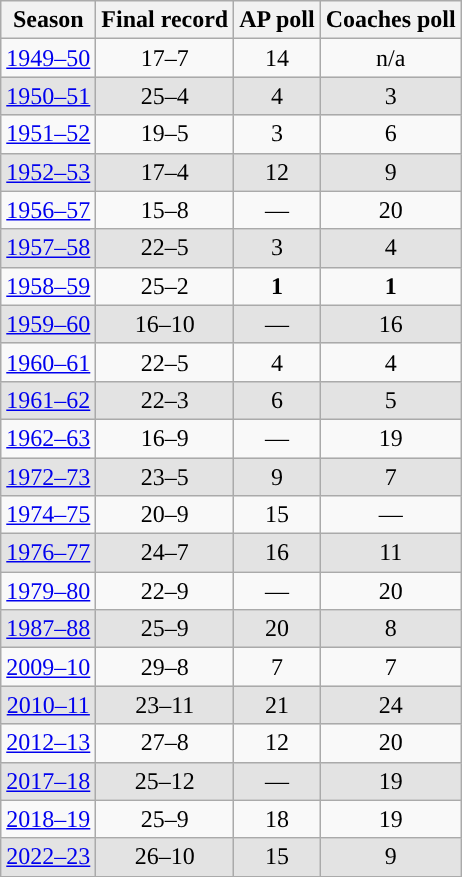<table class="wikitable" style="text-align:center">
<tr>
<th>Season</th>
<th>Final record</th>
<th>AP poll</th>
<th>Coaches poll</th>
</tr>
<tr>
<td><a href='#'>1949–50</a></td>
<td>17–7</td>
<td>14</td>
<td>n/a</td>
</tr>
<tr style="background: #e3e3e3;">
<td><a href='#'>1950–51</a></td>
<td>25–4</td>
<td>4</td>
<td>3</td>
</tr>
<tr>
<td><a href='#'>1951–52</a></td>
<td>19–5</td>
<td>3</td>
<td>6</td>
</tr>
<tr style="background: #e3e3e3;">
<td><a href='#'>1952–53</a></td>
<td>17–4</td>
<td>12</td>
<td>9</td>
</tr>
<tr>
<td><a href='#'>1956–57</a></td>
<td>15–8</td>
<td>—</td>
<td>20</td>
</tr>
<tr style="background: #e3e3e3;">
<td><a href='#'>1957–58</a></td>
<td>22–5</td>
<td>3</td>
<td>4</td>
</tr>
<tr>
<td><a href='#'>1958–59</a></td>
<td>25–2</td>
<td><strong>1</strong></td>
<td><strong>1</strong></td>
</tr>
<tr style="background: #e3e3e3;">
<td><a href='#'>1959–60</a></td>
<td>16–10</td>
<td>—</td>
<td>16</td>
</tr>
<tr>
<td><a href='#'>1960–61</a></td>
<td>22–5</td>
<td>4</td>
<td>4</td>
</tr>
<tr style="background: #e3e3e3;">
<td><a href='#'>1961–62</a></td>
<td>22–3</td>
<td>6</td>
<td>5</td>
</tr>
<tr>
<td><a href='#'>1962–63</a></td>
<td>16–9</td>
<td>—</td>
<td>19</td>
</tr>
<tr style="background: #e3e3e3;">
<td><a href='#'>1972–73</a></td>
<td>23–5</td>
<td>9</td>
<td>7</td>
</tr>
<tr>
<td><a href='#'>1974–75</a></td>
<td>20–9</td>
<td>15</td>
<td>—</td>
</tr>
<tr style="background: #e3e3e3;">
<td><a href='#'>1976–77</a></td>
<td>24–7</td>
<td>16</td>
<td>11</td>
</tr>
<tr>
<td><a href='#'>1979–80</a></td>
<td>22–9</td>
<td>—</td>
<td>20</td>
</tr>
<tr style="background: #e3e3e3;">
<td><a href='#'>1987–88</a></td>
<td>25–9</td>
<td>20</td>
<td>8</td>
</tr>
<tr>
<td><a href='#'>2009–10</a></td>
<td>29–8</td>
<td>7</td>
<td>7</td>
</tr>
<tr style="background: #e3e3e3;">
<td><a href='#'>2010–11</a></td>
<td>23–11</td>
<td>21</td>
<td>24</td>
</tr>
<tr>
<td><a href='#'>2012–13</a></td>
<td>27–8</td>
<td>12</td>
<td>20</td>
</tr>
<tr style="background: #e3e3e3;">
<td><a href='#'>2017–18</a></td>
<td>25–12</td>
<td>—</td>
<td>19</td>
</tr>
<tr>
<td><a href='#'>2018–19</a></td>
<td>25–9</td>
<td>18</td>
<td>19</td>
</tr>
<tr style="background: #e3e3e3;">
<td><a href='#'>2022–23</a></td>
<td>26–10</td>
<td>15</td>
<td>9</td>
</tr>
</table>
